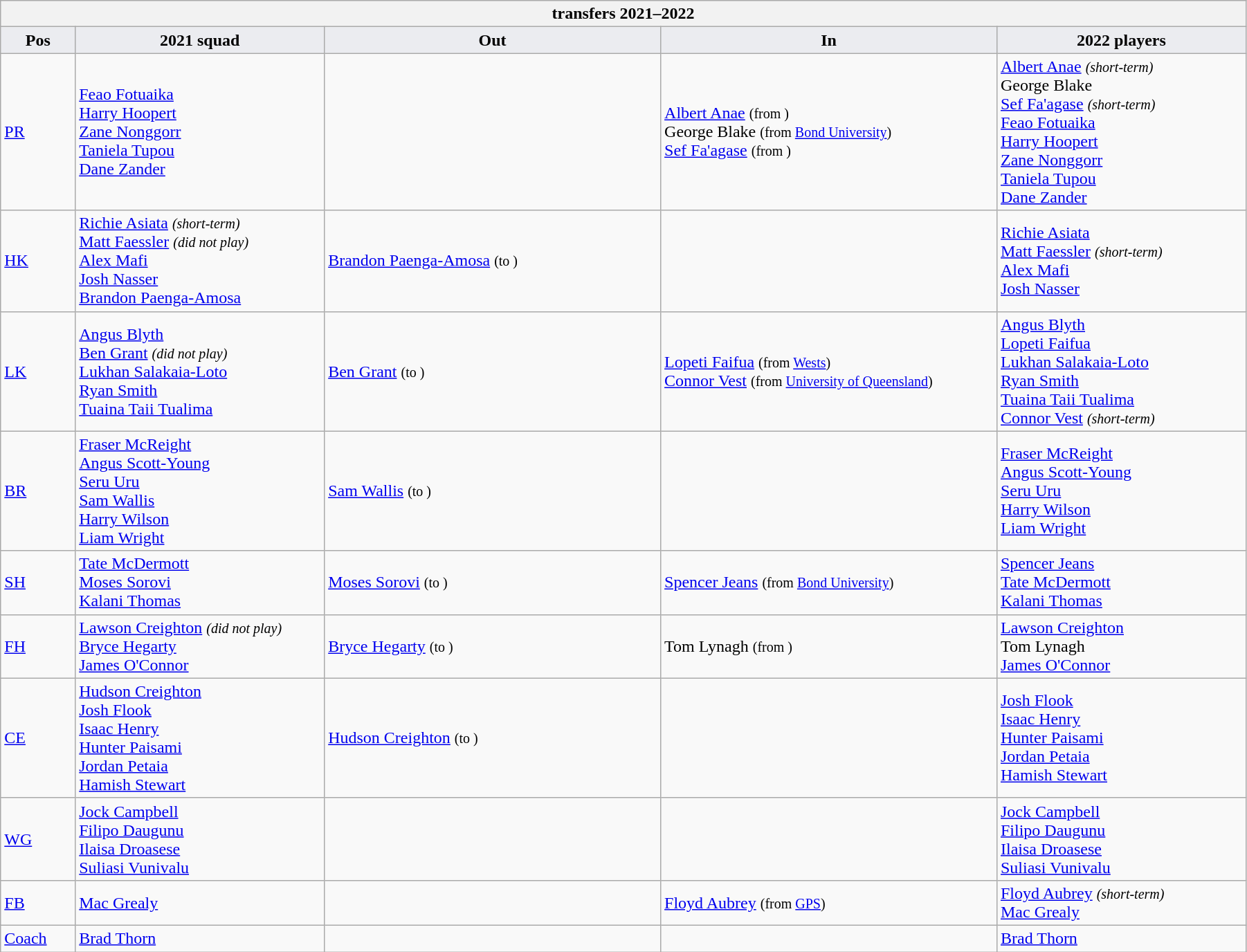<table class="wikitable" style="text-align: left; width:95%">
<tr>
<th colspan="100%"> transfers 2021–2022</th>
</tr>
<tr>
<th style="background:#ebecf0; width:6%;">Pos</th>
<th style="background:#ebecf0; width:20%;">2021 squad</th>
<th style="background:#ebecf0; width:27%;">Out</th>
<th style="background:#ebecf0; width:27%;">In</th>
<th style="background:#ebecf0; width:20%;">2022 players</th>
</tr>
<tr>
<td><a href='#'>PR</a></td>
<td> <a href='#'>Feao Fotuaika</a> <br> <a href='#'>Harry Hoopert</a> <br> <a href='#'>Zane Nonggorr</a> <br> <a href='#'>Taniela Tupou</a> <br> <a href='#'>Dane Zander</a></td>
<td></td>
<td>  <a href='#'>Albert Anae</a> <small>(from )</small> <br>  George Blake <small>(from <a href='#'>Bond University</a>)</small> <br>  <a href='#'>Sef Fa'agase</a> <small>(from )</small></td>
<td> <a href='#'>Albert Anae</a> <small><em>(short-term)</em></small> <br> George Blake <br> <a href='#'>Sef Fa'agase</a> <small><em>(short-term)</em></small> <br> <a href='#'>Feao Fotuaika</a> <br> <a href='#'>Harry Hoopert</a> <br> <a href='#'>Zane Nonggorr</a> <br> <a href='#'>Taniela Tupou</a> <br> <a href='#'>Dane Zander</a></td>
</tr>
<tr>
<td><a href='#'>HK</a></td>
<td> <a href='#'>Richie Asiata</a> <small><em>(short-term)</em></small> <br> <a href='#'>Matt Faessler</a> <small><em>(did not play)</em></small> <br> <a href='#'>Alex Mafi</a> <br> <a href='#'>Josh Nasser</a> <br> <a href='#'>Brandon Paenga-Amosa</a></td>
<td>  <a href='#'>Brandon Paenga-Amosa</a> <small>(to )</small></td>
<td></td>
<td> <a href='#'>Richie Asiata</a> <br> <a href='#'>Matt Faessler</a> <small><em>(short-term)</em></small> <br> <a href='#'>Alex Mafi</a> <br> <a href='#'>Josh Nasser</a></td>
</tr>
<tr>
<td><a href='#'>LK</a></td>
<td> <a href='#'>Angus Blyth</a> <br> <a href='#'>Ben Grant</a> <small><em>(did not play)</em></small> <br> <a href='#'>Lukhan Salakaia-Loto</a> <br> <a href='#'>Ryan Smith</a> <br> <a href='#'>Tuaina Taii Tualima</a></td>
<td>  <a href='#'>Ben Grant</a> <small>(to )</small></td>
<td>  <a href='#'>Lopeti Faifua</a> <small>(from <a href='#'>Wests</a>)</small> <br>  <a href='#'>Connor Vest</a> <small>(from <a href='#'>University of Queensland</a>)</small></td>
<td> <a href='#'>Angus Blyth</a> <br> <a href='#'>Lopeti Faifua</a> <br> <a href='#'>Lukhan Salakaia-Loto</a> <br> <a href='#'>Ryan Smith</a> <br> <a href='#'>Tuaina Taii Tualima</a> <br> <a href='#'>Connor Vest</a> <small><em>(short-term)</em></small></td>
</tr>
<tr>
<td><a href='#'>BR</a></td>
<td> <a href='#'>Fraser McReight</a> <br> <a href='#'>Angus Scott-Young</a> <br> <a href='#'>Seru Uru</a> <br> <a href='#'>Sam Wallis</a> <br> <a href='#'>Harry Wilson</a> <br> <a href='#'>Liam Wright</a></td>
<td>  <a href='#'>Sam Wallis</a> <small>(to )</small></td>
<td></td>
<td> <a href='#'>Fraser McReight</a> <br> <a href='#'>Angus Scott-Young</a> <br> <a href='#'>Seru Uru</a> <br> <a href='#'>Harry Wilson</a> <br> <a href='#'>Liam Wright</a></td>
</tr>
<tr>
<td><a href='#'>SH</a></td>
<td> <a href='#'>Tate McDermott</a> <br> <a href='#'>Moses Sorovi</a> <br> <a href='#'>Kalani Thomas</a></td>
<td>  <a href='#'>Moses Sorovi</a> <small>(to )</small></td>
<td>  <a href='#'>Spencer Jeans</a> <small>(from <a href='#'>Bond University</a>)</small></td>
<td> <a href='#'>Spencer Jeans</a> <br> <a href='#'>Tate McDermott</a> <br> <a href='#'>Kalani Thomas</a></td>
</tr>
<tr>
<td><a href='#'>FH</a></td>
<td> <a href='#'>Lawson Creighton</a> <small><em>(did not play)</em></small> <br> <a href='#'>Bryce Hegarty</a> <br> <a href='#'>James O'Connor</a></td>
<td>  <a href='#'>Bryce Hegarty</a> <small>(to )</small></td>
<td>  Tom Lynagh <small>(from )</small></td>
<td> <a href='#'>Lawson Creighton</a> <br> Tom Lynagh <br> <a href='#'>James O'Connor</a></td>
</tr>
<tr>
<td><a href='#'>CE</a></td>
<td> <a href='#'>Hudson Creighton</a> <br> <a href='#'>Josh Flook</a> <br> <a href='#'>Isaac Henry</a> <br> <a href='#'>Hunter Paisami</a> <br> <a href='#'>Jordan Petaia</a> <br> <a href='#'>Hamish Stewart</a></td>
<td>  <a href='#'>Hudson Creighton</a> <small>(to )</small></td>
<td></td>
<td> <a href='#'>Josh Flook</a> <br> <a href='#'>Isaac Henry</a> <br> <a href='#'>Hunter Paisami</a> <br> <a href='#'>Jordan Petaia</a> <br> <a href='#'>Hamish Stewart</a></td>
</tr>
<tr>
<td><a href='#'>WG</a></td>
<td> <a href='#'>Jock Campbell</a> <br> <a href='#'>Filipo Daugunu</a> <br> <a href='#'>Ilaisa Droasese</a> <br> <a href='#'>Suliasi Vunivalu</a></td>
<td></td>
<td></td>
<td> <a href='#'>Jock Campbell</a> <br> <a href='#'>Filipo Daugunu</a> <br> <a href='#'>Ilaisa Droasese</a> <br> <a href='#'>Suliasi Vunivalu</a></td>
</tr>
<tr>
<td><a href='#'>FB</a></td>
<td> <a href='#'>Mac Grealy</a></td>
<td></td>
<td>  <a href='#'>Floyd Aubrey</a> <small>(from <a href='#'>GPS</a>)</small></td>
<td> <a href='#'>Floyd Aubrey</a> <small><em>(short-term)</em></small> <br> <a href='#'>Mac Grealy</a></td>
</tr>
<tr>
<td><a href='#'>Coach</a></td>
<td> <a href='#'>Brad Thorn</a></td>
<td></td>
<td></td>
<td> <a href='#'>Brad Thorn</a></td>
</tr>
</table>
